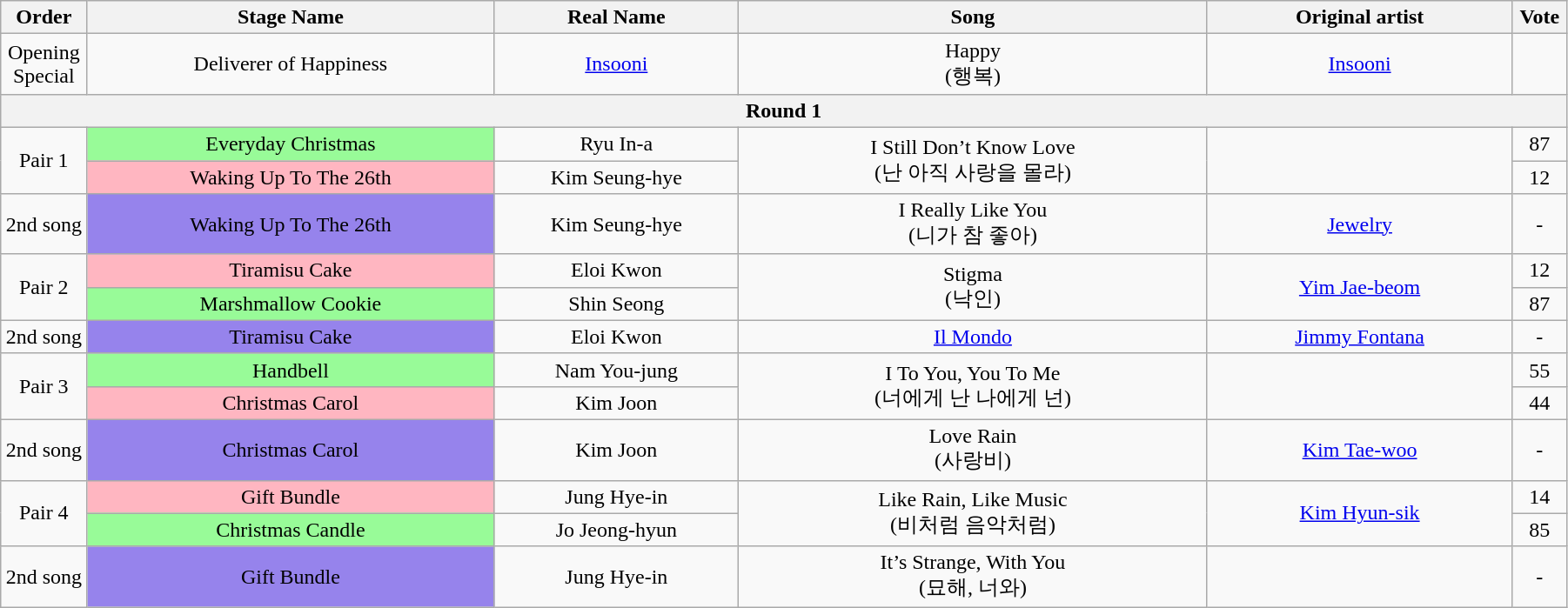<table class="wikitable" style="text-align:center; width:95%;">
<tr>
<th style="width:1%;">Order</th>
<th style="width:20%;">Stage Name</th>
<th style="width:12%;">Real Name</th>
<th style="width:23%;">Song</th>
<th style="width:15%;">Original artist</th>
<th style="width:1%;">Vote</th>
</tr>
<tr>
<td>Opening Special</td>
<td>Deliverer of Happiness</td>
<td><a href='#'>Insooni</a></td>
<td>Happy<br>(행복)</td>
<td><a href='#'>Insooni</a></td>
<td></td>
</tr>
<tr>
<th colspan=6>Round 1</th>
</tr>
<tr>
<td rowspan=2>Pair 1</td>
<td bgcolor="palegreen">Everyday Christmas</td>
<td>Ryu In-a</td>
<td rowspan=2>I Still Don’t Know Love<br>(난 아직 사랑을 몰라)</td>
<td rowspan=2></td>
<td>87</td>
</tr>
<tr>
<td bgcolor="lightpink">Waking Up To The 26th</td>
<td>Kim Seung-hye</td>
<td>12</td>
</tr>
<tr>
<td>2nd song</td>
<td bgcolor="#9683EC">Waking Up To The 26th</td>
<td>Kim Seung-hye</td>
<td>I Really Like You<br>(니가 참 좋아)</td>
<td><a href='#'>Jewelry</a></td>
<td>-</td>
</tr>
<tr>
<td rowspan=2>Pair 2</td>
<td bgcolor="lightpink">Tiramisu Cake</td>
<td>Eloi Kwon</td>
<td rowspan=2>Stigma<br>(낙인)</td>
<td rowspan=2><a href='#'>Yim Jae-beom</a></td>
<td>12</td>
</tr>
<tr>
<td bgcolor="palegreen">Marshmallow Cookie</td>
<td>Shin Seong</td>
<td>87</td>
</tr>
<tr>
<td>2nd song</td>
<td bgcolor="#9683EC">Tiramisu Cake</td>
<td>Eloi Kwon</td>
<td><a href='#'>Il Mondo</a></td>
<td><a href='#'>Jimmy Fontana</a></td>
<td>-</td>
</tr>
<tr>
<td rowspan=2>Pair 3</td>
<td bgcolor="palegreen">Handbell</td>
<td>Nam You-jung</td>
<td rowspan=2>I To You, You To Me<br>(너에게 난 나에게 넌)</td>
<td rowspan=2></td>
<td>55</td>
</tr>
<tr>
<td bgcolor="lightpink">Christmas Carol</td>
<td>Kim Joon</td>
<td>44</td>
</tr>
<tr>
<td>2nd song</td>
<td bgcolor="#9683EC">Christmas Carol</td>
<td>Kim Joon</td>
<td>Love Rain<br>(사랑비)</td>
<td><a href='#'>Kim Tae-woo</a></td>
<td>-</td>
</tr>
<tr>
<td rowspan=2>Pair 4</td>
<td bgcolor="lightpink">Gift Bundle</td>
<td>Jung Hye-in</td>
<td rowspan=2>Like Rain, Like Music<br>(비처럼 음악처럼)</td>
<td rowspan=2><a href='#'>Kim Hyun-sik</a></td>
<td>14</td>
</tr>
<tr>
<td bgcolor="palegreen">Christmas Candle</td>
<td>Jo Jeong-hyun</td>
<td>85</td>
</tr>
<tr>
<td>2nd song</td>
<td bgcolor="#9683EC">Gift Bundle</td>
<td>Jung Hye-in</td>
<td>It’s Strange, With You<br>(묘해, 너와)</td>
<td></td>
<td>-</td>
</tr>
</table>
